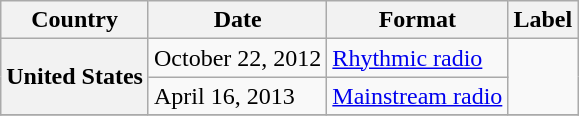<table class="wikitable plainrowheaders">
<tr>
<th scope="col">Country</th>
<th scope="col">Date</th>
<th scope="col">Format</th>
<th scope="col">Label</th>
</tr>
<tr>
<th scope="row" rowspan="2">United States</th>
<td>October 22, 2012</td>
<td><a href='#'>Rhythmic radio</a></td>
<td rowspan="2"></td>
</tr>
<tr>
<td>April 16, 2013</td>
<td><a href='#'>Mainstream radio</a></td>
</tr>
<tr>
</tr>
</table>
